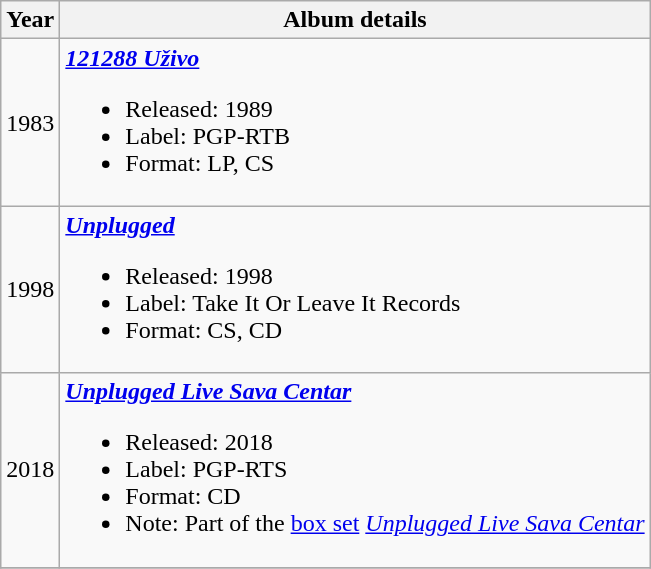<table class ="wikitable">
<tr>
<th>Year</th>
<th>Album details</th>
</tr>
<tr>
<td align="center" rowspan="1">1983</td>
<td><strong><em><a href='#'>121288 Uživo</a></em></strong><br><ul><li>Released: 1989</li><li>Label: PGP-RTB</li><li>Format: LP, CS</li></ul></td>
</tr>
<tr>
<td align="center" rowspan="1">1998</td>
<td><strong><em><a href='#'>Unplugged</a></em></strong><br><ul><li>Released: 1998</li><li>Label: Take It Or Leave It Records</li><li>Format: CS, CD</li></ul></td>
</tr>
<tr>
<td align="center" rowspan="1">2018</td>
<td><strong><em><a href='#'>Unplugged Live Sava Centar</a></em></strong><br><ul><li>Released: 2018</li><li>Label: PGP-RTS</li><li>Format: CD</li><li>Note: Part of the <a href='#'>box set</a> <em><a href='#'>Unplugged Live Sava Centar</a></em></li></ul></td>
</tr>
<tr>
</tr>
</table>
